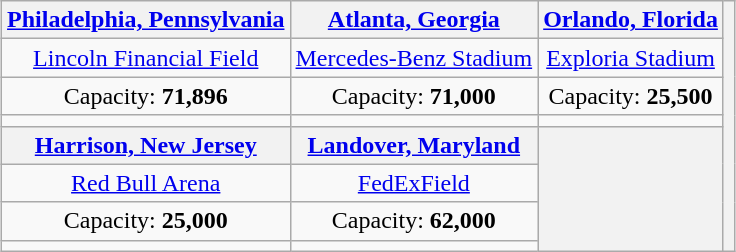<table class="wikitable" style="margin:1em auto; text-align:center">
<tr>
<th><a href='#'>Philadelphia, Pennsylvania</a></th>
<th><a href='#'>Atlanta, Georgia</a></th>
<th><a href='#'>Orlando, Florida</a></th>
<th rowspan="8"></th>
</tr>
<tr>
<td><a href='#'>Lincoln Financial Field</a></td>
<td><a href='#'>Mercedes-Benz Stadium</a></td>
<td><a href='#'>Exploria Stadium</a></td>
</tr>
<tr>
<td>Capacity: <strong>71,896</strong></td>
<td>Capacity: <strong>71,000</strong></td>
<td>Capacity: <strong>25,500</strong></td>
</tr>
<tr>
<td></td>
<td></td>
<td></td>
</tr>
<tr>
<th><a href='#'>Harrison, New Jersey</a></th>
<th><a href='#'>Landover, Maryland</a></th>
<th rowspan="4"></th>
</tr>
<tr>
<td><a href='#'>Red Bull Arena</a></td>
<td><a href='#'>FedExField</a></td>
</tr>
<tr>
<td>Capacity: <strong>25,000</strong></td>
<td>Capacity: <strong>62,000</strong></td>
</tr>
<tr>
<td></td>
<td></td>
</tr>
</table>
